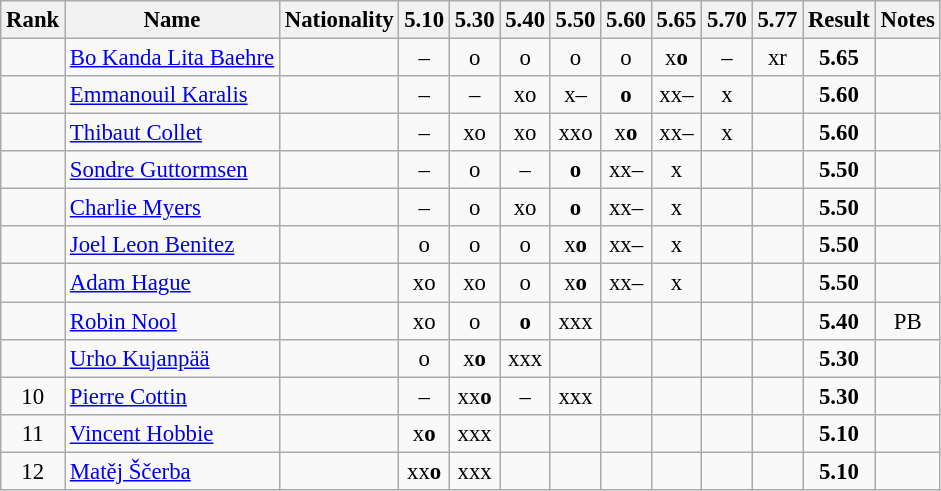<table class="wikitable sortable" style="text-align:center;font-size:95%">
<tr>
<th>Rank</th>
<th>Name</th>
<th>Nationality</th>
<th>5.10</th>
<th>5.30</th>
<th>5.40</th>
<th>5.50</th>
<th>5.60</th>
<th>5.65</th>
<th>5.70</th>
<th>5.77</th>
<th>Result</th>
<th>Notes</th>
</tr>
<tr>
<td></td>
<td align=left><a href='#'>Bo Kanda Lita Baehre</a></td>
<td align=left></td>
<td>–</td>
<td>o</td>
<td>o</td>
<td>o</td>
<td>o</td>
<td>x<strong>o</strong></td>
<td>–</td>
<td>xr</td>
<td><strong>5.65</strong></td>
<td></td>
</tr>
<tr>
<td></td>
<td align=left><a href='#'>Emmanouil Karalis</a></td>
<td align=left></td>
<td>–</td>
<td>–</td>
<td>xo</td>
<td>x–</td>
<td><strong>o</strong></td>
<td>xx–</td>
<td>x</td>
<td></td>
<td><strong>5.60</strong></td>
<td></td>
</tr>
<tr>
<td></td>
<td align=left><a href='#'>Thibaut Collet</a></td>
<td align=left></td>
<td>–</td>
<td>xo</td>
<td>xo</td>
<td>xxo</td>
<td>x<strong>o</strong></td>
<td>xx–</td>
<td>x</td>
<td></td>
<td><strong>5.60</strong></td>
<td></td>
</tr>
<tr>
<td></td>
<td align=left><a href='#'>Sondre Guttormsen</a></td>
<td align=left></td>
<td>–</td>
<td>o</td>
<td>–</td>
<td><strong>o</strong></td>
<td>xx–</td>
<td>x</td>
<td></td>
<td></td>
<td><strong>5.50</strong></td>
<td></td>
</tr>
<tr>
<td></td>
<td align=left><a href='#'>Charlie Myers</a></td>
<td align=left></td>
<td>–</td>
<td>o</td>
<td>xo</td>
<td><strong>o</strong></td>
<td>xx–</td>
<td>x</td>
<td></td>
<td></td>
<td><strong>5.50</strong></td>
<td></td>
</tr>
<tr>
<td></td>
<td align=left><a href='#'>Joel Leon Benitez</a></td>
<td align=left></td>
<td>o</td>
<td>o</td>
<td>o</td>
<td>x<strong>o</strong></td>
<td>xx–</td>
<td>x</td>
<td></td>
<td></td>
<td><strong>5.50</strong></td>
<td></td>
</tr>
<tr>
<td></td>
<td align=left><a href='#'>Adam Hague</a></td>
<td align=left></td>
<td>xo</td>
<td>xo</td>
<td>o</td>
<td>x<strong>o</strong></td>
<td>xx–</td>
<td>x</td>
<td></td>
<td></td>
<td><strong>5.50</strong></td>
<td></td>
</tr>
<tr>
<td></td>
<td align=left><a href='#'>Robin Nool</a></td>
<td align=left></td>
<td>xo</td>
<td>o</td>
<td><strong>o</strong></td>
<td>xxx</td>
<td></td>
<td></td>
<td></td>
<td></td>
<td><strong>5.40</strong></td>
<td>PB</td>
</tr>
<tr>
<td></td>
<td align=left><a href='#'>Urho Kujanpää</a></td>
<td align=left></td>
<td>o</td>
<td>x<strong>o</strong></td>
<td>xxx</td>
<td></td>
<td></td>
<td></td>
<td></td>
<td></td>
<td><strong>5.30</strong></td>
<td></td>
</tr>
<tr>
<td>10</td>
<td align=left><a href='#'>Pierre Cottin</a></td>
<td align=left></td>
<td>–</td>
<td>xx<strong>o</strong></td>
<td>–</td>
<td>xxx</td>
<td></td>
<td></td>
<td></td>
<td></td>
<td><strong>5.30</strong></td>
<td></td>
</tr>
<tr>
<td>11</td>
<td align=left><a href='#'>Vincent Hobbie</a></td>
<td align=left></td>
<td>x<strong>o</strong></td>
<td>xxx</td>
<td></td>
<td></td>
<td></td>
<td></td>
<td></td>
<td></td>
<td><strong>5.10</strong></td>
<td></td>
</tr>
<tr>
<td>12</td>
<td align=left><a href='#'>Matěj Ščerba</a></td>
<td align=left></td>
<td>xx<strong>o</strong></td>
<td>xxx</td>
<td></td>
<td></td>
<td></td>
<td></td>
<td></td>
<td></td>
<td><strong>5.10</strong></td>
<td></td>
</tr>
</table>
